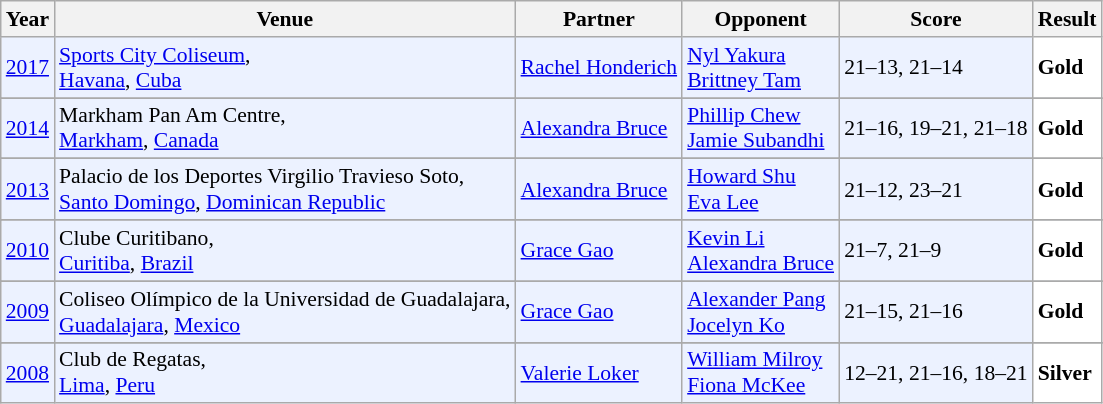<table class="sortable wikitable" style="font-size: 90%;">
<tr>
<th>Year</th>
<th>Venue</th>
<th>Partner</th>
<th>Opponent</th>
<th>Score</th>
<th>Result</th>
</tr>
<tr style="background:#ECF2FF">
<td align="center"><a href='#'>2017</a></td>
<td align="left"><a href='#'>Sports City Coliseum</a>,<br><a href='#'>Havana</a>, <a href='#'>Cuba</a></td>
<td align="left"> <a href='#'>Rachel Honderich</a></td>
<td align="left"> <a href='#'>Nyl Yakura</a> <br>  <a href='#'>Brittney Tam</a></td>
<td align="left">21–13, 21–14</td>
<td style="text-align:left; background:white"> <strong>Gold</strong></td>
</tr>
<tr>
</tr>
<tr style="background:#ECF2FF">
<td align="center"><a href='#'>2014</a></td>
<td align="left">Markham Pan Am Centre,<br><a href='#'>Markham</a>, <a href='#'>Canada</a></td>
<td align="left"> <a href='#'>Alexandra Bruce</a></td>
<td align="left"> <a href='#'>Phillip Chew</a> <br>  <a href='#'>Jamie Subandhi</a></td>
<td align="left">21–16, 19–21, 21–18</td>
<td style="text-align:left; background:white"> <strong>Gold</strong></td>
</tr>
<tr>
</tr>
<tr style="background:#ECF2FF">
<td align="center"><a href='#'>2013</a></td>
<td align="left">Palacio de los Deportes Virgilio Travieso Soto,<br> <a href='#'>Santo Domingo</a>, <a href='#'>Dominican Republic</a></td>
<td align="left"> <a href='#'>Alexandra Bruce</a></td>
<td align="left"> <a href='#'>Howard Shu</a> <br>  <a href='#'>Eva Lee</a></td>
<td align="left">21–12, 23–21</td>
<td style="text-align:left; background:white"> <strong>Gold</strong></td>
</tr>
<tr>
</tr>
<tr style="background:#ECF2FF">
<td align="center"><a href='#'>2010</a></td>
<td align="left">Clube Curitibano,<br><a href='#'>Curitiba</a>, <a href='#'>Brazil</a></td>
<td align="left"> <a href='#'>Grace Gao</a></td>
<td align="left"> <a href='#'>Kevin Li</a> <br>  <a href='#'>Alexandra Bruce</a></td>
<td align="left">21–7, 21–9</td>
<td style="text-align:left; background:white"> <strong>Gold</strong></td>
</tr>
<tr>
</tr>
<tr style="background:#ECF2FF">
<td align="center"><a href='#'>2009</a></td>
<td align="left">Coliseo Olímpico de la Universidad de Guadalajara,<br><a href='#'>Guadalajara</a>, <a href='#'>Mexico</a></td>
<td align="left"> <a href='#'>Grace Gao</a></td>
<td align="left"> <a href='#'>Alexander Pang</a> <br>  <a href='#'>Jocelyn Ko</a></td>
<td align="left">21–15, 21–16</td>
<td style="text-align:left; background:white"> <strong>Gold</strong></td>
</tr>
<tr>
</tr>
<tr style="background:#ECF2FF">
<td align="center"><a href='#'>2008</a></td>
<td align="left">Club de Regatas,<br><a href='#'>Lima</a>, <a href='#'>Peru</a></td>
<td align="left"> <a href='#'>Valerie Loker</a></td>
<td align="left"> <a href='#'>William Milroy</a> <br>  <a href='#'>Fiona McKee</a></td>
<td align="left">12–21, 21–16, 18–21</td>
<td style="text-align:left; background:white"> <strong>Silver</strong></td>
</tr>
</table>
